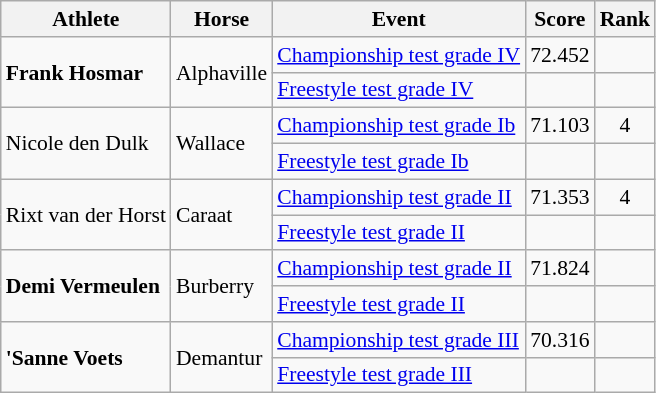<table class=wikitable style="font-size:90%; text-align:center">
<tr>
<th>Athlete</th>
<th>Horse</th>
<th>Event</th>
<th>Score</th>
<th>Rank</th>
</tr>
<tr>
<td align=left rowspan=2><strong>Frank Hosmar</strong></td>
<td align=left rowspan=2>Alphaville</td>
<td align=left><a href='#'>Championship test grade IV</a></td>
<td>72.452</td>
<td></td>
</tr>
<tr>
<td align=left><a href='#'>Freestyle test grade IV</a></td>
<td></td>
<td></td>
</tr>
<tr>
<td align=left rowspan=2>Nicole den Dulk</td>
<td align=left rowspan=2>Wallace</td>
<td align=left><a href='#'>Championship test grade Ib</a></td>
<td>71.103</td>
<td>4</td>
</tr>
<tr>
<td align=left><a href='#'>Freestyle test grade Ib</a></td>
<td></td>
<td></td>
</tr>
<tr>
<td align=left rowspan=2>Rixt van der Horst</td>
<td align=left rowspan=2>Caraat</td>
<td align=left><a href='#'>Championship test grade II</a></td>
<td>71.353</td>
<td>4</td>
</tr>
<tr>
<td align=left><a href='#'>Freestyle test grade II</a></td>
<td></td>
<td></td>
</tr>
<tr>
<td align=left rowspan=2><strong>Demi Vermeulen</strong></td>
<td align=left rowspan=2>Burberry</td>
<td align=left><a href='#'>Championship test grade II</a></td>
<td>71.824</td>
<td></td>
</tr>
<tr>
<td align=left><a href='#'>Freestyle test grade II</a></td>
<td></td>
<td></td>
</tr>
<tr>
<td align=left rowspan=2><strong>'Sanne Voets</strong></td>
<td align=left rowspan=2>Demantur</td>
<td align=left><a href='#'>Championship test grade III</a></td>
<td>70.316</td>
<td></td>
</tr>
<tr>
<td align=left><a href='#'>Freestyle test grade III</a></td>
<td></td>
<td></td>
</tr>
</table>
